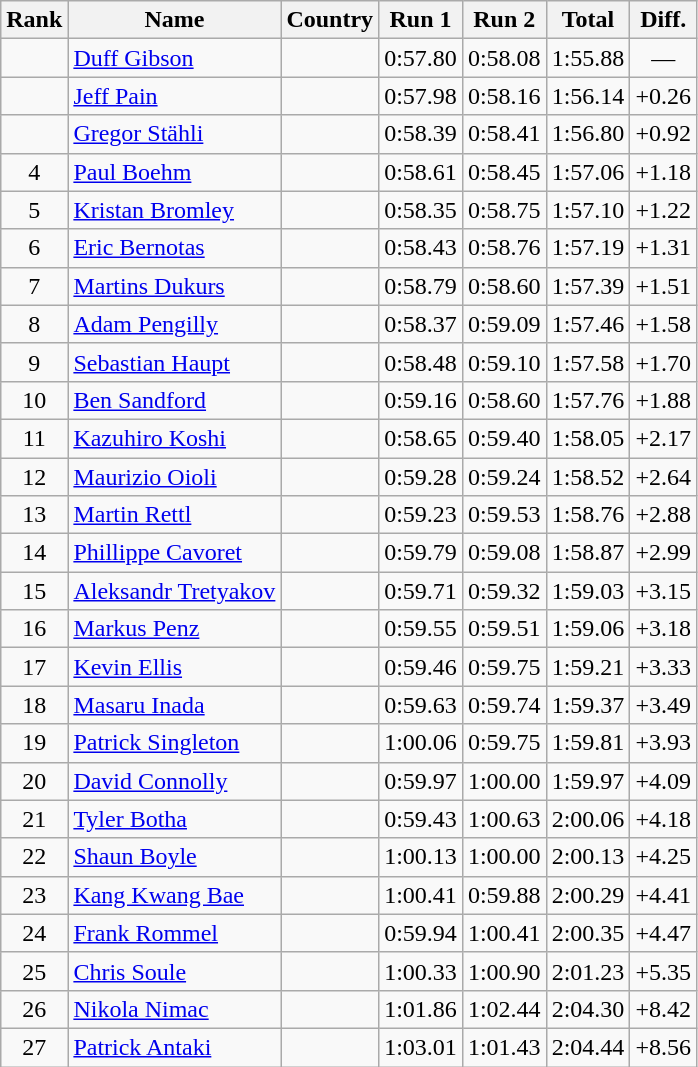<table class="wikitable sortable" style="text-align:center">
<tr>
<th>Rank</th>
<th>Name</th>
<th>Country</th>
<th>Run 1</th>
<th>Run 2</th>
<th>Total</th>
<th>Diff.</th>
</tr>
<tr>
<td></td>
<td align=left><a href='#'>Duff Gibson</a></td>
<td align=left></td>
<td>0:57.80</td>
<td>0:58.08</td>
<td>1:55.88</td>
<td>—</td>
</tr>
<tr>
<td></td>
<td align=left><a href='#'>Jeff Pain</a></td>
<td align=left></td>
<td>0:57.98</td>
<td>0:58.16</td>
<td>1:56.14</td>
<td>+0.26</td>
</tr>
<tr>
<td></td>
<td align=left><a href='#'>Gregor Stähli</a></td>
<td align=left></td>
<td>0:58.39</td>
<td>0:58.41</td>
<td>1:56.80</td>
<td>+0.92</td>
</tr>
<tr>
<td>4</td>
<td align=left><a href='#'>Paul Boehm</a></td>
<td align=left></td>
<td>0:58.61</td>
<td>0:58.45</td>
<td>1:57.06</td>
<td>+1.18</td>
</tr>
<tr>
<td>5</td>
<td align=left><a href='#'>Kristan Bromley</a></td>
<td align=left></td>
<td>0:58.35</td>
<td>0:58.75</td>
<td>1:57.10</td>
<td>+1.22</td>
</tr>
<tr>
<td>6</td>
<td align=left><a href='#'>Eric Bernotas</a></td>
<td align=left></td>
<td>0:58.43</td>
<td>0:58.76</td>
<td>1:57.19</td>
<td>+1.31</td>
</tr>
<tr>
<td>7</td>
<td align=left><a href='#'>Martins Dukurs</a></td>
<td align=left></td>
<td>0:58.79</td>
<td>0:58.60</td>
<td>1:57.39</td>
<td>+1.51</td>
</tr>
<tr>
<td>8</td>
<td align=left><a href='#'>Adam Pengilly</a></td>
<td align=left></td>
<td>0:58.37</td>
<td>0:59.09</td>
<td>1:57.46</td>
<td>+1.58</td>
</tr>
<tr>
<td>9</td>
<td align=left><a href='#'>Sebastian Haupt</a></td>
<td align=left></td>
<td>0:58.48</td>
<td>0:59.10</td>
<td>1:57.58</td>
<td>+1.70</td>
</tr>
<tr>
<td>10</td>
<td align=left><a href='#'>Ben Sandford</a></td>
<td align=left></td>
<td>0:59.16</td>
<td>0:58.60</td>
<td>1:57.76</td>
<td>+1.88</td>
</tr>
<tr>
<td>11</td>
<td align=left><a href='#'>Kazuhiro Koshi</a></td>
<td align=left></td>
<td>0:58.65</td>
<td>0:59.40</td>
<td>1:58.05</td>
<td>+2.17</td>
</tr>
<tr>
<td>12</td>
<td align=left><a href='#'>Maurizio Oioli</a></td>
<td align=left></td>
<td>0:59.28</td>
<td>0:59.24</td>
<td>1:58.52</td>
<td>+2.64</td>
</tr>
<tr>
<td>13</td>
<td align=left><a href='#'>Martin Rettl</a></td>
<td align=left></td>
<td>0:59.23</td>
<td>0:59.53</td>
<td>1:58.76</td>
<td>+2.88</td>
</tr>
<tr>
<td>14</td>
<td align=left><a href='#'>Phillippe Cavoret</a></td>
<td align=left></td>
<td>0:59.79</td>
<td>0:59.08</td>
<td>1:58.87</td>
<td>+2.99</td>
</tr>
<tr>
<td>15</td>
<td align=left><a href='#'>Aleksandr Tretyakov</a></td>
<td align=left></td>
<td>0:59.71</td>
<td>0:59.32</td>
<td>1:59.03</td>
<td>+3.15</td>
</tr>
<tr>
<td>16</td>
<td align=left><a href='#'>Markus Penz</a></td>
<td align=left></td>
<td>0:59.55</td>
<td>0:59.51</td>
<td>1:59.06</td>
<td>+3.18</td>
</tr>
<tr>
<td>17</td>
<td align=left><a href='#'>Kevin Ellis</a></td>
<td align=left></td>
<td>0:59.46</td>
<td>0:59.75</td>
<td>1:59.21</td>
<td>+3.33</td>
</tr>
<tr>
<td>18</td>
<td align=left><a href='#'>Masaru Inada</a></td>
<td align=left></td>
<td>0:59.63</td>
<td>0:59.74</td>
<td>1:59.37</td>
<td>+3.49</td>
</tr>
<tr>
<td>19</td>
<td align=left><a href='#'>Patrick Singleton</a></td>
<td align=left></td>
<td>1:00.06</td>
<td>0:59.75</td>
<td>1:59.81</td>
<td>+3.93</td>
</tr>
<tr>
<td>20</td>
<td align=left><a href='#'>David Connolly</a></td>
<td align=left></td>
<td>0:59.97</td>
<td>1:00.00</td>
<td>1:59.97</td>
<td>+4.09</td>
</tr>
<tr>
<td>21</td>
<td align=left><a href='#'>Tyler Botha</a></td>
<td align=left></td>
<td>0:59.43</td>
<td>1:00.63</td>
<td>2:00.06</td>
<td>+4.18</td>
</tr>
<tr>
<td>22</td>
<td align=left><a href='#'>Shaun Boyle</a></td>
<td align=left></td>
<td>1:00.13</td>
<td>1:00.00</td>
<td>2:00.13</td>
<td>+4.25</td>
</tr>
<tr>
<td>23</td>
<td align=left><a href='#'>Kang Kwang Bae</a></td>
<td align=left></td>
<td>1:00.41</td>
<td>0:59.88</td>
<td>2:00.29</td>
<td>+4.41</td>
</tr>
<tr>
<td>24</td>
<td align=left><a href='#'>Frank Rommel</a></td>
<td align=left></td>
<td>0:59.94</td>
<td>1:00.41</td>
<td>2:00.35</td>
<td>+4.47</td>
</tr>
<tr>
<td>25</td>
<td align=left><a href='#'>Chris Soule</a></td>
<td align=left></td>
<td>1:00.33</td>
<td>1:00.90</td>
<td>2:01.23</td>
<td>+5.35</td>
</tr>
<tr>
<td>26</td>
<td align=left><a href='#'>Nikola Nimac</a></td>
<td align=left></td>
<td>1:01.86</td>
<td>1:02.44</td>
<td>2:04.30</td>
<td>+8.42</td>
</tr>
<tr>
<td>27</td>
<td align=left><a href='#'>Patrick Antaki</a></td>
<td align=left></td>
<td>1:03.01</td>
<td>1:01.43</td>
<td>2:04.44</td>
<td>+8.56</td>
</tr>
</table>
